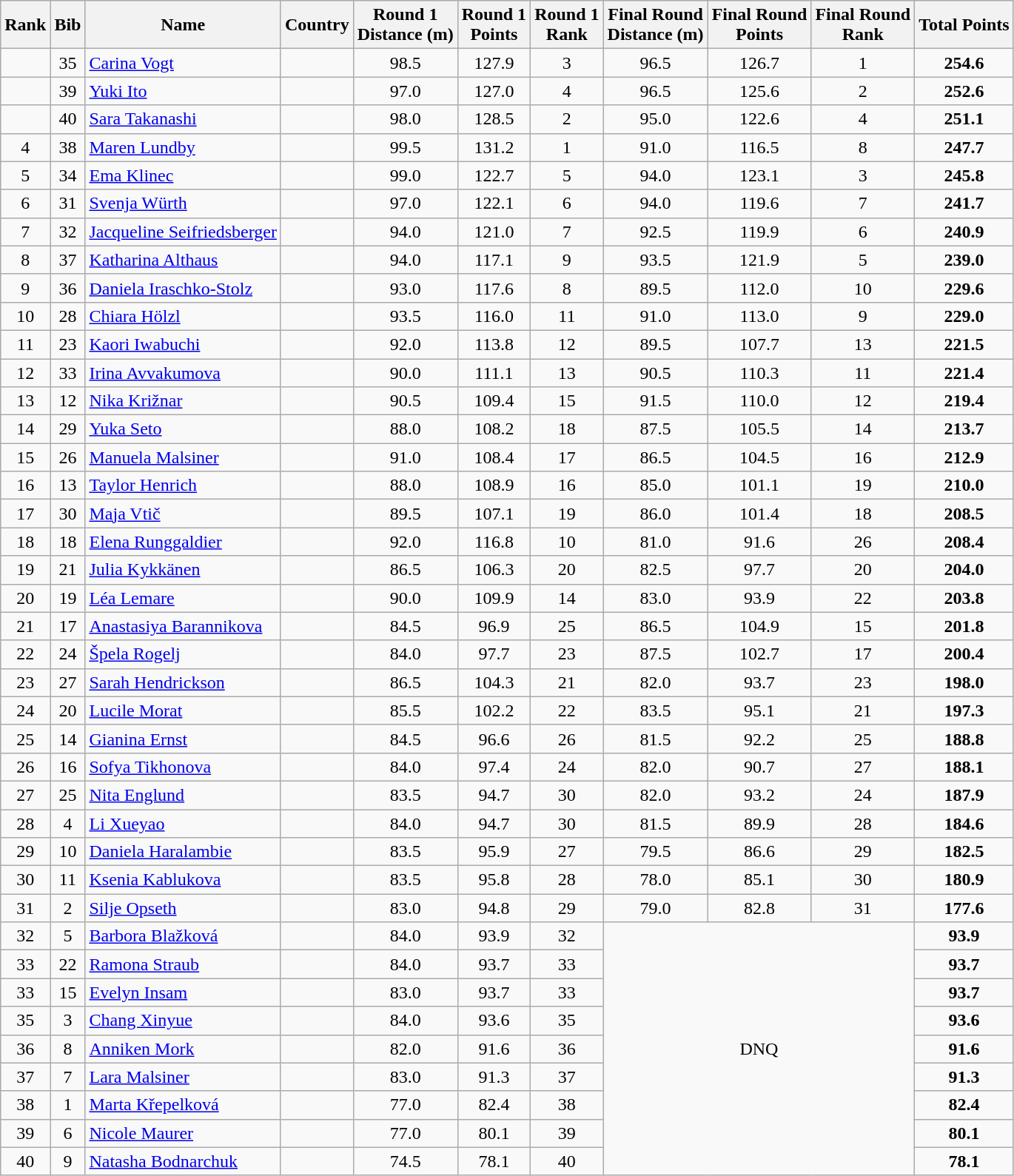<table class="wikitable sortable" style="text-align:center">
<tr>
<th>Rank</th>
<th>Bib</th>
<th>Name</th>
<th>Country</th>
<th>Round 1<br>Distance (m)</th>
<th>Round 1<br>Points</th>
<th>Round 1<br>Rank</th>
<th>Final Round <br>Distance (m)</th>
<th>Final Round <br>Points</th>
<th>Final Round<br> Rank</th>
<th>Total Points</th>
</tr>
<tr>
<td></td>
<td>35</td>
<td align=left><a href='#'>Carina Vogt</a></td>
<td align=left></td>
<td>98.5</td>
<td>127.9</td>
<td>3</td>
<td>96.5</td>
<td>126.7</td>
<td>1</td>
<td><strong>254.6</strong></td>
</tr>
<tr>
<td></td>
<td>39</td>
<td align=left><a href='#'>Yuki Ito</a></td>
<td align=left></td>
<td>97.0</td>
<td>127.0</td>
<td>4</td>
<td>96.5</td>
<td>125.6</td>
<td>2</td>
<td><strong>252.6</strong></td>
</tr>
<tr>
<td></td>
<td>40</td>
<td align=left><a href='#'>Sara Takanashi</a></td>
<td align=left></td>
<td>98.0</td>
<td>128.5</td>
<td>2</td>
<td>95.0</td>
<td>122.6</td>
<td>4</td>
<td><strong>251.1</strong></td>
</tr>
<tr>
<td>4</td>
<td>38</td>
<td align=left><a href='#'>Maren Lundby</a></td>
<td align=left></td>
<td>99.5</td>
<td>131.2</td>
<td>1</td>
<td>91.0</td>
<td>116.5</td>
<td>8</td>
<td><strong>247.7</strong></td>
</tr>
<tr>
<td>5</td>
<td>34</td>
<td align=left><a href='#'>Ema Klinec</a></td>
<td align=left></td>
<td>99.0</td>
<td>122.7</td>
<td>5</td>
<td>94.0</td>
<td>123.1</td>
<td>3</td>
<td><strong>245.8</strong></td>
</tr>
<tr>
<td>6</td>
<td>31</td>
<td align=left><a href='#'>Svenja Würth</a></td>
<td align=left></td>
<td>97.0</td>
<td>122.1</td>
<td>6</td>
<td>94.0</td>
<td>119.6</td>
<td>7</td>
<td><strong>241.7</strong></td>
</tr>
<tr>
<td>7</td>
<td>32</td>
<td align=left><a href='#'>Jacqueline Seifriedsberger</a></td>
<td align=left></td>
<td>94.0</td>
<td>121.0</td>
<td>7</td>
<td>92.5</td>
<td>119.9</td>
<td>6</td>
<td><strong>240.9</strong></td>
</tr>
<tr>
<td>8</td>
<td>37</td>
<td align=left><a href='#'>Katharina Althaus</a></td>
<td align=left></td>
<td>94.0</td>
<td>117.1</td>
<td>9</td>
<td>93.5</td>
<td>121.9</td>
<td>5</td>
<td><strong>239.0</strong></td>
</tr>
<tr>
<td>9</td>
<td>36</td>
<td align=left><a href='#'>Daniela Iraschko-Stolz</a></td>
<td align=left></td>
<td>93.0</td>
<td>117.6</td>
<td>8</td>
<td>89.5</td>
<td>112.0</td>
<td>10</td>
<td><strong>229.6</strong></td>
</tr>
<tr>
<td>10</td>
<td>28</td>
<td align=left><a href='#'>Chiara Hölzl</a></td>
<td align=left></td>
<td>93.5</td>
<td>116.0</td>
<td>11</td>
<td>91.0</td>
<td>113.0</td>
<td>9</td>
<td><strong>229.0</strong></td>
</tr>
<tr>
<td>11</td>
<td>23</td>
<td align=left><a href='#'>Kaori Iwabuchi</a></td>
<td align=left></td>
<td>92.0</td>
<td>113.8</td>
<td>12</td>
<td>89.5</td>
<td>107.7</td>
<td>13</td>
<td><strong>221.5</strong></td>
</tr>
<tr>
<td>12</td>
<td>33</td>
<td align=left><a href='#'>Irina Avvakumova</a></td>
<td align=left></td>
<td>90.0</td>
<td>111.1</td>
<td>13</td>
<td>90.5</td>
<td>110.3</td>
<td>11</td>
<td><strong>221.4</strong></td>
</tr>
<tr>
<td>13</td>
<td>12</td>
<td align=left><a href='#'>Nika Križnar</a></td>
<td align=left></td>
<td>90.5</td>
<td>109.4</td>
<td>15</td>
<td>91.5</td>
<td>110.0</td>
<td>12</td>
<td><strong>219.4</strong></td>
</tr>
<tr>
<td>14</td>
<td>29</td>
<td align=left><a href='#'>Yuka Seto</a></td>
<td align=left></td>
<td>88.0</td>
<td>108.2</td>
<td>18</td>
<td>87.5</td>
<td>105.5</td>
<td>14</td>
<td><strong>213.7</strong></td>
</tr>
<tr>
<td>15</td>
<td>26</td>
<td align=left><a href='#'>Manuela Malsiner</a></td>
<td align=left></td>
<td>91.0</td>
<td>108.4</td>
<td>17</td>
<td>86.5</td>
<td>104.5</td>
<td>16</td>
<td><strong>212.9</strong></td>
</tr>
<tr>
<td>16</td>
<td>13</td>
<td align=left><a href='#'>Taylor Henrich</a></td>
<td align=left></td>
<td>88.0</td>
<td>108.9</td>
<td>16</td>
<td>85.0</td>
<td>101.1</td>
<td>19</td>
<td><strong>210.0</strong></td>
</tr>
<tr>
<td>17</td>
<td>30</td>
<td align=left><a href='#'>Maja Vtič</a></td>
<td align=left></td>
<td>89.5</td>
<td>107.1</td>
<td>19</td>
<td>86.0</td>
<td>101.4</td>
<td>18</td>
<td><strong>208.5</strong></td>
</tr>
<tr>
<td>18</td>
<td>18</td>
<td align=left><a href='#'>Elena Runggaldier</a></td>
<td align=left></td>
<td>92.0</td>
<td>116.8</td>
<td>10</td>
<td>81.0</td>
<td>91.6</td>
<td>26</td>
<td><strong>208.4</strong></td>
</tr>
<tr>
<td>19</td>
<td>21</td>
<td align=left><a href='#'>Julia Kykkänen</a></td>
<td align=left></td>
<td>86.5</td>
<td>106.3</td>
<td>20</td>
<td>82.5</td>
<td>97.7</td>
<td>20</td>
<td><strong>204.0</strong></td>
</tr>
<tr>
<td>20</td>
<td>19</td>
<td align=left><a href='#'>Léa Lemare</a></td>
<td align=left></td>
<td>90.0</td>
<td>109.9</td>
<td>14</td>
<td>83.0</td>
<td>93.9</td>
<td>22</td>
<td><strong>203.8</strong></td>
</tr>
<tr>
<td>21</td>
<td>17</td>
<td align=left><a href='#'>Anastasiya Barannikova</a></td>
<td align=left></td>
<td>84.5</td>
<td>96.9</td>
<td>25</td>
<td>86.5</td>
<td>104.9</td>
<td>15</td>
<td><strong>201.8</strong></td>
</tr>
<tr>
<td>22</td>
<td>24</td>
<td align=left><a href='#'>Špela Rogelj</a></td>
<td align=left></td>
<td>84.0</td>
<td>97.7</td>
<td>23</td>
<td>87.5</td>
<td>102.7</td>
<td>17</td>
<td><strong>200.4</strong></td>
</tr>
<tr>
<td>23</td>
<td>27</td>
<td align=left><a href='#'>Sarah Hendrickson</a></td>
<td align=left></td>
<td>86.5</td>
<td>104.3</td>
<td>21</td>
<td>82.0</td>
<td>93.7</td>
<td>23</td>
<td><strong>198.0</strong></td>
</tr>
<tr>
<td>24</td>
<td>20</td>
<td align=left><a href='#'>Lucile Morat</a></td>
<td align=left></td>
<td>85.5</td>
<td>102.2</td>
<td>22</td>
<td>83.5</td>
<td>95.1</td>
<td>21</td>
<td><strong>197.3</strong></td>
</tr>
<tr>
<td>25</td>
<td>14</td>
<td align=left><a href='#'>Gianina Ernst</a></td>
<td align=left></td>
<td>84.5</td>
<td>96.6</td>
<td>26</td>
<td>81.5</td>
<td>92.2</td>
<td>25</td>
<td><strong>188.8</strong></td>
</tr>
<tr>
<td>26</td>
<td>16</td>
<td align=left><a href='#'>Sofya Tikhonova</a></td>
<td align=left></td>
<td>84.0</td>
<td>97.4</td>
<td>24</td>
<td>82.0</td>
<td>90.7</td>
<td>27</td>
<td><strong>188.1</strong></td>
</tr>
<tr>
<td>27</td>
<td>25</td>
<td align=left><a href='#'>Nita Englund</a></td>
<td align=left></td>
<td>83.5</td>
<td>94.7</td>
<td>30</td>
<td>82.0</td>
<td>93.2</td>
<td>24</td>
<td><strong>187.9</strong></td>
</tr>
<tr>
<td>28</td>
<td>4</td>
<td align=left><a href='#'>Li Xueyao</a></td>
<td align=left></td>
<td>84.0</td>
<td>94.7</td>
<td>30</td>
<td>81.5</td>
<td>89.9</td>
<td>28</td>
<td><strong>184.6</strong></td>
</tr>
<tr>
<td>29</td>
<td>10</td>
<td align=left><a href='#'>Daniela Haralambie</a></td>
<td align=left></td>
<td>83.5</td>
<td>95.9</td>
<td>27</td>
<td>79.5</td>
<td>86.6</td>
<td>29</td>
<td><strong>182.5</strong></td>
</tr>
<tr>
<td>30</td>
<td>11</td>
<td align=left><a href='#'>Ksenia Kablukova</a></td>
<td align=left></td>
<td>83.5</td>
<td>95.8</td>
<td>28</td>
<td>78.0</td>
<td>85.1</td>
<td>30</td>
<td><strong>180.9</strong></td>
</tr>
<tr>
<td>31</td>
<td>2</td>
<td align=left><a href='#'>Silje Opseth</a></td>
<td align=left></td>
<td>83.0</td>
<td>94.8</td>
<td>29</td>
<td>79.0</td>
<td>82.8</td>
<td>31</td>
<td><strong>177.6</strong></td>
</tr>
<tr>
<td>32</td>
<td>5</td>
<td align=left><a href='#'>Barbora Blažková</a></td>
<td align=left></td>
<td>84.0</td>
<td>93.9</td>
<td>32</td>
<td rowspan=9 colspan=3>DNQ</td>
<td><strong>93.9</strong></td>
</tr>
<tr>
<td>33</td>
<td>22</td>
<td align=left><a href='#'>Ramona Straub</a></td>
<td align=left></td>
<td>84.0</td>
<td>93.7</td>
<td>33</td>
<td><strong>93.7</strong></td>
</tr>
<tr>
<td>33</td>
<td>15</td>
<td align=left><a href='#'>Evelyn Insam</a></td>
<td align=left></td>
<td>83.0</td>
<td>93.7</td>
<td>33</td>
<td><strong>93.7</strong></td>
</tr>
<tr>
<td>35</td>
<td>3</td>
<td align=left><a href='#'>Chang Xinyue</a></td>
<td align=left></td>
<td>84.0</td>
<td>93.6</td>
<td>35</td>
<td><strong>93.6</strong></td>
</tr>
<tr>
<td>36</td>
<td>8</td>
<td align=left><a href='#'>Anniken Mork</a></td>
<td align=left></td>
<td>82.0</td>
<td>91.6</td>
<td>36</td>
<td><strong>91.6</strong></td>
</tr>
<tr>
<td>37</td>
<td>7</td>
<td align=left><a href='#'>Lara Malsiner</a></td>
<td align=left></td>
<td>83.0</td>
<td>91.3</td>
<td>37</td>
<td><strong>91.3</strong></td>
</tr>
<tr>
<td>38</td>
<td>1</td>
<td align=left><a href='#'>Marta Křepelková</a></td>
<td align=left></td>
<td>77.0</td>
<td>82.4</td>
<td>38</td>
<td><strong>82.4</strong></td>
</tr>
<tr>
<td>39</td>
<td>6</td>
<td align=left><a href='#'>Nicole Maurer</a></td>
<td align=left></td>
<td>77.0</td>
<td>80.1</td>
<td>39</td>
<td><strong>80.1</strong></td>
</tr>
<tr>
<td>40</td>
<td>9</td>
<td align=left><a href='#'>Natasha Bodnarchuk</a></td>
<td align=left></td>
<td>74.5</td>
<td>78.1</td>
<td>40</td>
<td><strong>78.1</strong></td>
</tr>
</table>
